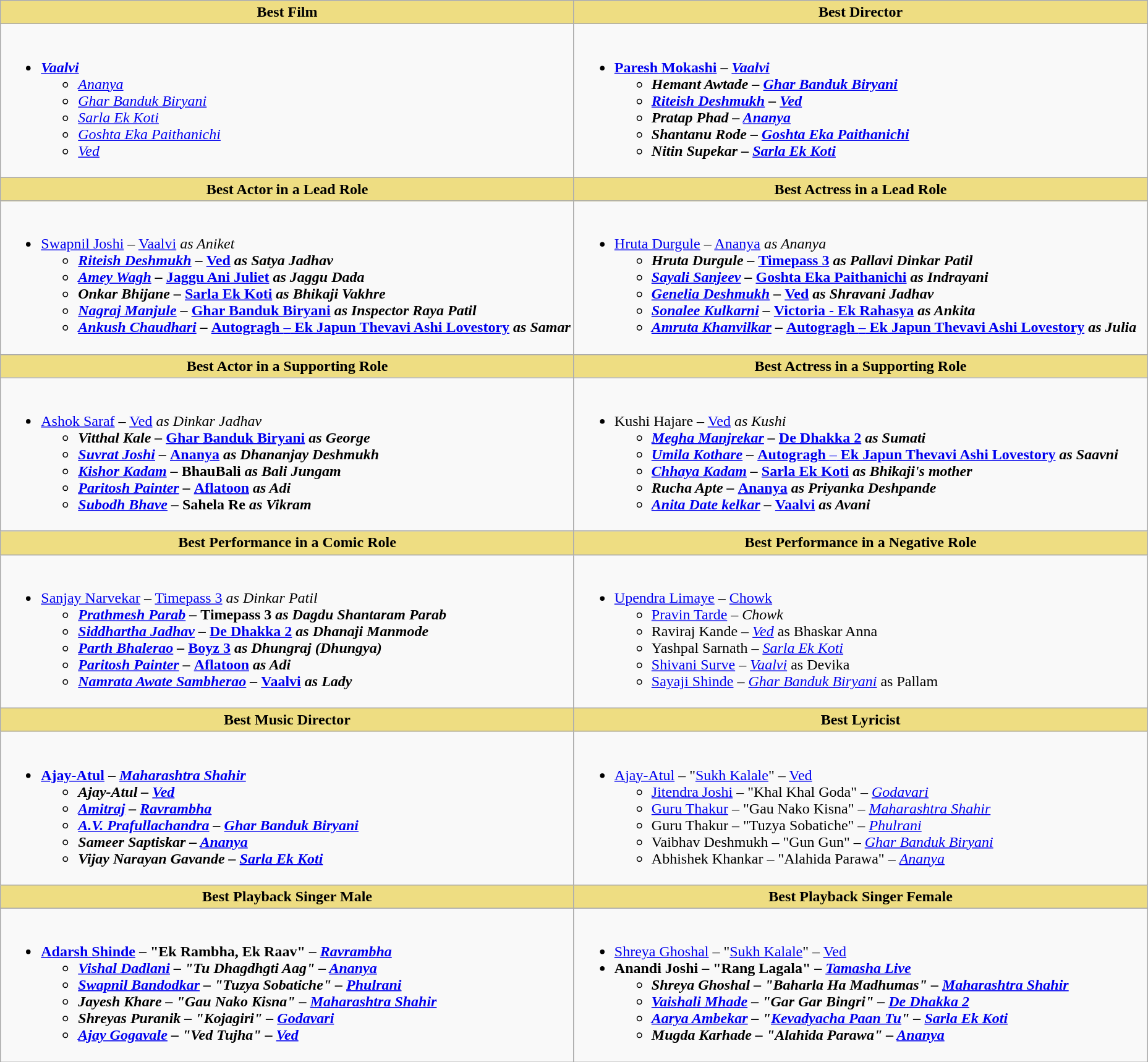<table class="wikitable">
<tr>
<th style="background:#EEDD82; width:50%;">Best Film</th>
<th style="background:#EEDD82; width:50%;">Best Director</th>
</tr>
<tr>
<td valign="top"><br><ul><li><strong><em><a href='#'>Vaalvi</a></em></strong><ul><li><em><a href='#'>Ananya</a></em></li><li><em><a href='#'>Ghar Banduk Biryani</a></em></li><li><em><a href='#'>Sarla Ek Koti</a></em></li><li><em><a href='#'>Goshta Eka Paithanichi</a></em></li><li><em><a href='#'>Ved</a></em></li></ul></li></ul></td>
<td valign="top"><br><ul><li><strong><a href='#'>Paresh Mokashi</a> – <em><a href='#'>Vaalvi</a><strong><em><ul><li>Hemant Awtade – </em><a href='#'>Ghar Banduk Biryani</a><em></li><li><a href='#'>Riteish Deshmukh</a> – </em><a href='#'>Ved</a><em></li><li>Pratap Phad – </em><a href='#'>Ananya</a><em></li><li>Shantanu Rode – </em><a href='#'>Goshta Eka Paithanichi</a><em></li><li>Nitin Supekar – </em><a href='#'>Sarla Ek Koti</a><em></li></ul></li></ul></td>
</tr>
<tr>
<th style="background:#EEDD82;">Best Actor in a Lead Role</th>
<th style="background:#EEDD82;">Best Actress in a Lead Role</th>
</tr>
<tr>
<td valign="top"><br><ul><li></strong><a href='#'>Swapnil Joshi</a> – </em><a href='#'>Vaalvi</a><em> as Aniket<strong><ul><li><a href='#'>Riteish Deshmukh</a> – </em><a href='#'>Ved</a><em> as Satya Jadhav</li><li><a href='#'>Amey Wagh</a> – </em><a href='#'>Jaggu Ani Juliet</a><em> as Jaggu Dada</li><li>Onkar Bhijane – </em><a href='#'>Sarla Ek Koti</a><em> as Bhikaji Vakhre</li><li><a href='#'>Nagraj Manjule</a> – </em><a href='#'>Ghar Banduk Biryani</a><em> as Inspector Raya Patil</li><li><a href='#'>Ankush Chaudhari</a> – </em><a href='#'>Autogragh </strong>–<strong> Ek Japun Thevavi Ashi Lovestory</a><em> as Samar</li></ul></li></ul></td>
<td valign="top"><br><ul><li></strong><a href='#'>Hruta Durgule</a> – </em><a href='#'>Ananya</a><em> as Ananya<strong><ul><li>Hruta Durgule – </em><a href='#'>Timepass 3</a><em> as Pallavi Dinkar Patil</li><li><a href='#'>Sayali Sanjeev</a> – </em><a href='#'>Goshta Eka Paithanichi</a><em> as Indrayani</li><li><a href='#'>Genelia Deshmukh</a> – </em><a href='#'>Ved</a><em> as Shravani Jadhav</li><li><a href='#'>Sonalee Kulkarni</a> – </em><a href='#'>Victoria - Ek Rahasya</a><em> as Ankita</li><li><a href='#'>Amruta Khanvilkar</a> – </em><a href='#'>Autogragh </strong>–<strong> Ek Japun Thevavi Ashi Lovestory</a><em> as Julia</li></ul></li></ul></td>
</tr>
<tr>
<th style="background:#EEDD82;">Best Actor in a Supporting Role</th>
<th style="background:#EEDD82;">Best Actress in a Supporting Role</th>
</tr>
<tr>
<td valign="top"><br><ul><li></strong><a href='#'>Ashok Saraf</a> – </em><a href='#'>Ved</a><em> as Dinkar Jadhav<strong><ul><li>Vitthal Kale – </em><a href='#'>Ghar Banduk Biryani</a><em> as George</li><li><a href='#'>Suvrat Joshi</a> – </em><a href='#'>Ananya</a><em> as Dhananjay Deshmukh</li><li><a href='#'>Kishor Kadam</a> – </em>BhauBali<em> as Bali Jungam</li><li><a href='#'>Paritosh Painter</a> – </em><a href='#'>Aflatoon</a><em> as Adi</li><li><a href='#'>Subodh Bhave</a> – </em>Sahela Re<em> as Vikram</li></ul></li></ul></td>
<td valign="top"><br><ul><li></strong>Kushi Hajare – </em><a href='#'>Ved</a><em> as Kushi<strong><ul><li><a href='#'>Megha Manjrekar</a> – </em><a href='#'>De Dhakka 2</a><em> as Sumati</li><li><a href='#'>Umila Kothare</a> – <a href='#'></em>Autogragh </strong>–<strong> Ek Japun Thevavi Ashi Lovestory<em></a> as Saavni</li><li><a href='#'>Chhaya Kadam</a> – </em><a href='#'>Sarla Ek Koti</a><em> as Bhikaji's mother</li><li>Rucha Apte – </em><a href='#'>Ananya</a><em> as Priyanka Deshpande</li><li><a href='#'>Anita Date kelkar</a> – </em><a href='#'>Vaalvi</a><em> as Avani</li></ul></li></ul></td>
</tr>
<tr>
<th style="background:#EEDD82;">Best Performance in a Comic Role</th>
<th style="background:#EEDD82;">Best Performance in a Negative Role</th>
</tr>
<tr>
<td valign="top"><br><ul><li></strong><a href='#'>Sanjay Narvekar</a> – </em><a href='#'>Timepass 3</a><em> as Dinkar Patil<strong><ul><li><a href='#'>Prathmesh Parab</a> – </em>Timepass 3<em> as Dagdu Shantaram Parab</li><li><a href='#'>Siddhartha Jadhav</a> – </em><a href='#'>De Dhakka 2</a><em> as Dhanaji Manmode</li><li><a href='#'>Parth Bhalerao</a> – </em><a href='#'>Boyz 3</a><em> as Dhungraj (Dhungya)</li><li><a href='#'>Paritosh Painter</a> – </em><a href='#'>Aflatoon</a><em> as Adi</li><li><a href='#'>Namrata Awate Sambherao</a> – </em><a href='#'>Vaalvi</a><em> as Lady</li></ul></li></ul></td>
<td valign="top"><br><ul><li></strong><a href='#'>Upendra Limaye</a> – </em><a href='#'>Chowk</a></em></strong><ul><li><a href='#'>Pravin Tarde</a> – <em>Chowk</em></li><li>Raviraj Kande – <em><a href='#'>Ved</a></em> as Bhaskar Anna</li><li>Yashpal Sarnath – <em><a href='#'>Sarla Ek Koti</a></em></li><li><a href='#'>Shivani Surve</a> – <em><a href='#'>Vaalvi</a></em> as Devika</li><li><a href='#'>Sayaji Shinde</a> – <em><a href='#'>Ghar Banduk Biryani</a></em> as Pallam</li></ul></li></ul></td>
</tr>
<tr>
<th style="background:#EEDD82;">Best Music Director</th>
<th style="background:#EEDD82;">Best Lyricist</th>
</tr>
<tr>
<td valign="top"><br><ul><li><strong><a href='#'>Ajay-Atul</a> – <em><a href='#'>Maharashtra Shahir</a><strong><em><ul><li>Ajay-Atul – </em><a href='#'>Ved</a><em></li><li><a href='#'>Amitraj</a> – </em><a href='#'>Ravrambha</a><em></li><li><a href='#'>A.V. Prafullachandra</a> – </em><a href='#'>Ghar Banduk Biryani</a><em></li><li>Sameer Saptiskar – </em><a href='#'>Ananya</a><em></li><li>Vijay Narayan Gavande – </em><a href='#'>Sarla Ek Koti</a><em></li></ul></li></ul></td>
<td valign="top"><br><ul><li></strong><a href='#'>Ajay-Atul</a> – "<a href='#'>Sukh Kalale</a>" – </em><a href='#'>Ved</a></em></strong><ul><li><a href='#'>Jitendra Joshi</a> – "Khal Khal Goda" – <em><a href='#'>Godavari</a></em></li><li><a href='#'>Guru Thakur</a> – "Gau Nako Kisna" – <em><a href='#'>Maharashtra Shahir</a></em></li><li>Guru Thakur – "Tuzya Sobatiche" – <em><a href='#'>Phulrani</a></em></li><li>Vaibhav Deshmukh – "Gun Gun" – <em><a href='#'>Ghar Banduk Biryani</a></em></li><li>Abhishek Khankar – "Alahida Parawa" – <em><a href='#'>Ananya</a></em></li></ul></li></ul></td>
</tr>
<tr>
<th style="background:#EEDD82;">Best Playback Singer Male</th>
<th style="background:#EEDD82;">Best Playback Singer Female</th>
</tr>
<tr>
<td valign="top"><br><ul><li><strong><a href='#'>Adarsh Shinde</a> – "Ek Rambha, Ek Raav" – <em><a href='#'>Ravrambha</a><strong><em><ul><li><a href='#'>Vishal Dadlani</a> – "Tu Dhagdhgti Aag" – </em><a href='#'>Ananya</a><em></li><li><a href='#'>Swapnil Bandodkar</a> – "Tuzya Sobatiche" – </em><a href='#'>Phulrani</a><em></li><li>Jayesh Khare – "Gau Nako Kisna" – </em><a href='#'>Maharashtra Shahir</a><em></li><li>Shreyas Puranik – "Kojagiri" – </em><a href='#'>Godavari</a><em></li><li><a href='#'>Ajay Gogavale</a> – "Ved Tujha" – </em><a href='#'>Ved</a><em></li></ul></li></ul></td>
<td valign="top"><br><ul><li></strong><a href='#'>Shreya Ghoshal</a> – "<a href='#'>Sukh Kalale</a>" – </em><a href='#'>Ved</a></em></strong></li><li><strong>Anandi Joshi – "Rang Lagala" – <em><a href='#'>Tamasha Live</a><strong><em><ul><li>Shreya Ghoshal – "Baharla Ha Madhumas" – </em><a href='#'>Maharashtra Shahir</a><em></li><li><a href='#'>Vaishali Mhade</a> – "Gar Gar Bingri" – </em><a href='#'>De Dhakka 2</a><em></li><li><a href='#'>Aarya Ambekar</a> – "<a href='#'>Kevadyacha Paan Tu</a>" – </em><a href='#'>Sarla Ek Koti</a><em></li><li>Mugda Karhade – "Alahida Parawa" – </em><a href='#'>Ananya</a><em></li></ul></li></ul></td>
</tr>
</table>
